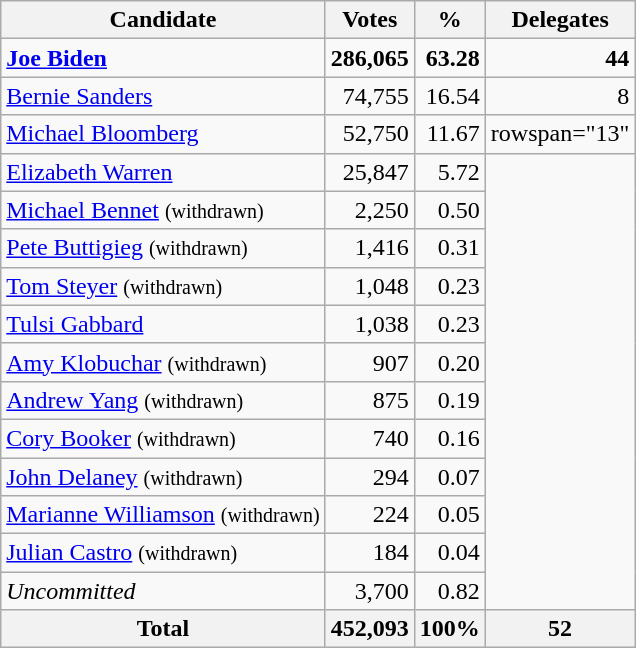<table class="wikitable sortable" style="text-align:right;">
<tr>
<th>Candidate</th>
<th>Votes</th>
<th>%</th>
<th>Delegates</th>
</tr>
<tr>
<td style="text-align:left;" data-sort-value="Biden, Joe"><strong><a href='#'>Joe Biden</a></strong></td>
<td><strong>286,065</strong></td>
<td><strong>63.28</strong></td>
<td><strong>44</strong></td>
</tr>
<tr>
<td style="text-align:left;" data-sort-value="Sanders, Bernie"><a href='#'>Bernie Sanders</a></td>
<td>74,755</td>
<td>16.54</td>
<td>8</td>
</tr>
<tr>
<td style="text-align:left;" data-sort-value="Bloomberg, Michael"><a href='#'>Michael Bloomberg</a></td>
<td>52,750</td>
<td>11.67</td>
<td>rowspan="13" </td>
</tr>
<tr>
<td style="text-align:left;" data-sort-value="Warren, Elizabeth"><a href='#'>Elizabeth Warren</a></td>
<td>25,847</td>
<td>5.72</td>
</tr>
<tr>
<td style="text-align:left;" data-sort-value="Bennet, Michael"><a href='#'>Michael Bennet</a> <small>(withdrawn)</small></td>
<td>2,250</td>
<td>0.50</td>
</tr>
<tr>
<td style="text-align:left;" data-sort-value="Buttigieg, Pete"><a href='#'>Pete Buttigieg</a> <small>(withdrawn)</small></td>
<td>1,416</td>
<td>0.31</td>
</tr>
<tr>
<td style="text-align:left;" data-sort-value="Steyer, Tom"><a href='#'>Tom Steyer</a> <small>(withdrawn)</small></td>
<td>1,048</td>
<td>0.23</td>
</tr>
<tr>
<td style="text-align:left;" data-sort-value="Gabbard, Tulsi"><a href='#'>Tulsi Gabbard</a></td>
<td>1,038</td>
<td>0.23</td>
</tr>
<tr>
<td style="text-align:left;" data-sort-value="Klobuchar, Amy"><a href='#'>Amy Klobuchar</a> <small>(withdrawn)</small></td>
<td>907</td>
<td>0.20</td>
</tr>
<tr>
<td style="text-align:left;" data-sort-value="Yang, Andrew"><a href='#'>Andrew Yang</a> <small>(withdrawn)</small></td>
<td>875</td>
<td>0.19</td>
</tr>
<tr>
<td style="text-align:left;" data-sort-value="Booker, Cory"><a href='#'>Cory Booker</a> <small>(withdrawn)</small></td>
<td>740</td>
<td>0.16</td>
</tr>
<tr>
<td style="text-align:left;" data-sort-value="Delaney, John"><a href='#'>John Delaney</a> <small>(withdrawn)</small></td>
<td>294</td>
<td>0.07</td>
</tr>
<tr>
<td style="text-align:left;" data-sort-value="Williamson, Marianne"><a href='#'>Marianne Williamson</a> <small>(withdrawn)</small></td>
<td>224</td>
<td>0.05</td>
</tr>
<tr>
<td style="text-align:left;" data-sort-value="Castro, J"><a href='#'>Julian Castro</a> <small>(withdrawn)</small></td>
<td>184</td>
<td>0.04</td>
</tr>
<tr>
<td style="text-align:left;" data-sort-value="ZZZ"><em>Uncommitted</em></td>
<td>3,700</td>
<td>0.82</td>
</tr>
<tr>
<th>Total</th>
<th>452,093</th>
<th>100%</th>
<th>52</th>
</tr>
</table>
